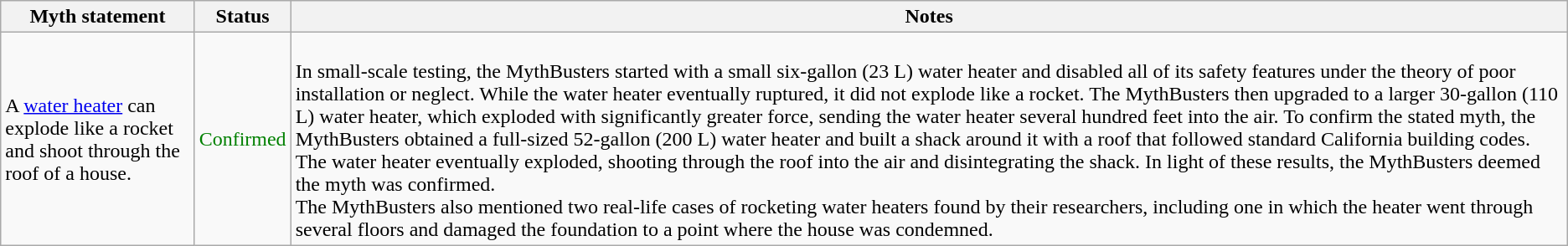<table class="wikitable plainrowheaders">
<tr>
<th>Myth statement</th>
<th>Status</th>
<th>Notes</th>
</tr>
<tr>
<td>A <a href='#'>water heater</a> can explode like a rocket and shoot through the roof of a house.</td>
<td style="color:Green">Confirmed</td>
<td><br>In small-scale testing, the MythBusters started with a small six-gallon (23 L) water heater and disabled all of its safety features under the theory of poor installation or neglect. While the water heater eventually ruptured, it did not explode like a rocket. The MythBusters then upgraded to a larger 30-gallon (110 L) water heater, which exploded with significantly greater force, sending the water heater several hundred feet into the air. To confirm the stated myth, the MythBusters obtained a full-sized 52-gallon (200 L) water heater and built a shack around it with a roof that followed standard California building codes. The water heater eventually exploded, shooting through the roof  into the air and disintegrating the shack. In light of these results, the MythBusters deemed the myth was confirmed.<br>The MythBusters also mentioned two real-life cases of rocketing water heaters found by their researchers, including one in which the heater went through several floors and damaged the foundation to a point where the house was condemned.</td>
</tr>
</table>
